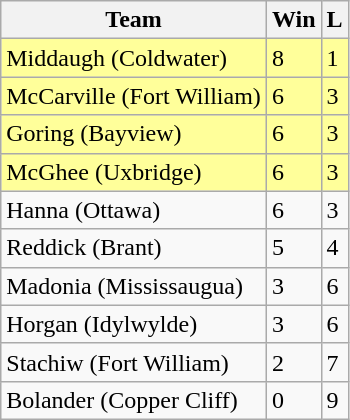<table class="wikitable">
<tr>
<th>Team</th>
<th>Win</th>
<th>L</th>
</tr>
<tr bgcolor="#ffff9a">
<td>Middaugh (Coldwater)</td>
<td>8</td>
<td>1</td>
</tr>
<tr bgcolor="#ffff9a">
<td>McCarville (Fort William)</td>
<td>6</td>
<td>3</td>
</tr>
<tr bgcolor="#ffff9a">
<td>Goring (Bayview)</td>
<td>6</td>
<td>3</td>
</tr>
<tr bgcolor="#ffff9a">
<td>McGhee (Uxbridge)</td>
<td>6</td>
<td>3</td>
</tr>
<tr>
<td>Hanna (Ottawa)</td>
<td>6</td>
<td>3</td>
</tr>
<tr>
<td>Reddick (Brant)</td>
<td>5</td>
<td>4</td>
</tr>
<tr>
<td>Madonia (Mississaugua)</td>
<td>3</td>
<td>6</td>
</tr>
<tr>
<td>Horgan (Idylwylde)</td>
<td>3</td>
<td>6</td>
</tr>
<tr>
<td>Stachiw (Fort William)</td>
<td>2</td>
<td>7</td>
</tr>
<tr>
<td>Bolander (Copper Cliff)</td>
<td>0</td>
<td>9</td>
</tr>
</table>
